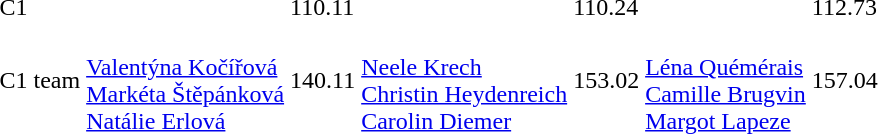<table>
<tr>
<td>C1</td>
<td></td>
<td>110.11</td>
<td></td>
<td>110.24</td>
<td></td>
<td>112.73</td>
</tr>
<tr>
<td>C1 team</td>
<td><br><a href='#'>Valentýna Kočířová</a><br><a href='#'>Markéta Štěpánková</a><br><a href='#'>Natálie Erlová</a></td>
<td>140.11</td>
<td><br><a href='#'>Neele Krech</a><br><a href='#'>Christin Heydenreich</a><br><a href='#'>Carolin Diemer</a></td>
<td>153.02</td>
<td><br><a href='#'>Léna Quémérais</a><br><a href='#'>Camille Brugvin</a><br><a href='#'>Margot Lapeze</a></td>
<td>157.04</td>
</tr>
</table>
